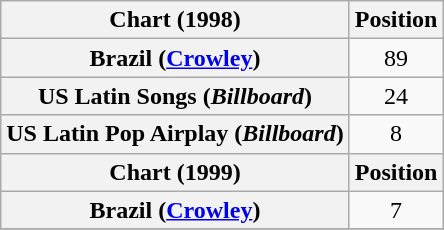<table class="wikitable plainrowheaders" style="text-align:center">
<tr>
<th scope="col">Chart (1998)</th>
<th scope="col">Position</th>
</tr>
<tr>
<th scope="row">Brazil (<a href='#'>Crowley</a>)</th>
<td>89</td>
</tr>
<tr>
<th scope="row">US Latin Songs (<em>Billboard</em>)</th>
<td>24</td>
</tr>
<tr>
<th scope="row">US Latin Pop Airplay (<em>Billboard</em>)</th>
<td>8</td>
</tr>
<tr>
<th scope="col">Chart (1999)</th>
<th scope="col">Position</th>
</tr>
<tr>
<th scope="row">Brazil (<a href='#'>Crowley</a>)</th>
<td>7</td>
</tr>
<tr>
</tr>
</table>
